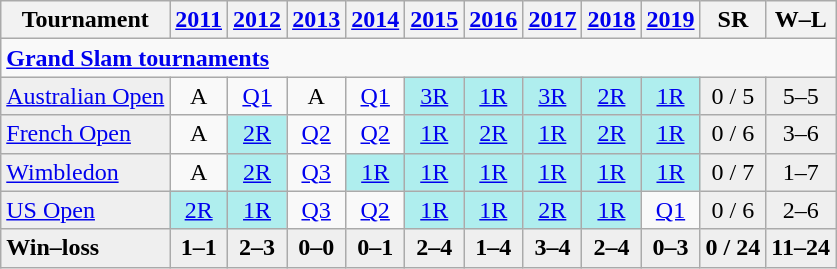<table class=wikitable style=text-align:center>
<tr>
<th>Tournament</th>
<th><a href='#'>2011</a></th>
<th><a href='#'>2012</a></th>
<th><a href='#'>2013</a></th>
<th><a href='#'>2014</a></th>
<th><a href='#'>2015</a></th>
<th><a href='#'>2016</a></th>
<th><a href='#'>2017</a></th>
<th><a href='#'>2018</a></th>
<th><a href='#'>2019</a></th>
<th>SR</th>
<th>W–L</th>
</tr>
<tr>
<td colspan=12 style=text-align:left><strong><a href='#'>Grand Slam tournaments</a></strong></td>
</tr>
<tr>
<td bgcolor=efefef align=left><a href='#'>Australian Open</a></td>
<td>A</td>
<td><a href='#'>Q1</a></td>
<td>A</td>
<td><a href='#'>Q1</a></td>
<td bgcolor=afeeee><a href='#'>3R</a></td>
<td bgcolor=afeeee><a href='#'>1R</a></td>
<td bgcolor=afeeee><a href='#'>3R</a></td>
<td bgcolor=afeeee><a href='#'>2R</a></td>
<td bgcolor=afeeee><a href='#'>1R</a></td>
<td bgcolor=efefef>0 / 5</td>
<td bgcolor=efefef>5–5</td>
</tr>
<tr>
<td bgcolor=efefef align=left><a href='#'>French Open</a></td>
<td>A</td>
<td bgcolor=afeeee><a href='#'>2R</a></td>
<td><a href='#'>Q2</a></td>
<td><a href='#'>Q2</a></td>
<td bgcolor=afeeee><a href='#'>1R</a></td>
<td bgcolor=afeeee><a href='#'>2R</a></td>
<td bgcolor=afeeee><a href='#'>1R</a></td>
<td bgcolor=afeeee><a href='#'>2R</a></td>
<td bgcolor=afeeee><a href='#'>1R</a></td>
<td bgcolor=efefef>0 / 6</td>
<td bgcolor=efefef>3–6</td>
</tr>
<tr>
<td bgcolor=efefef align=left><a href='#'>Wimbledon</a></td>
<td>A</td>
<td bgcolor=afeeee><a href='#'>2R</a></td>
<td><a href='#'>Q3</a></td>
<td bgcolor=afeeee><a href='#'>1R</a></td>
<td bgcolor=afeeee><a href='#'>1R</a></td>
<td bgcolor=afeeee><a href='#'>1R</a></td>
<td bgcolor=afeeee><a href='#'>1R</a></td>
<td bgcolor=afeeee><a href='#'>1R</a></td>
<td bgcolor=afeeee><a href='#'>1R</a></td>
<td bgcolor=efefef>0 / 7</td>
<td bgcolor=efefef>1–7</td>
</tr>
<tr>
<td bgcolor=efefef align=left><a href='#'>US Open</a></td>
<td bgcolor=afeeee><a href='#'>2R</a></td>
<td bgcolor=afeeee><a href='#'>1R</a></td>
<td><a href='#'>Q3</a></td>
<td><a href='#'>Q2</a></td>
<td bgcolor=afeeee><a href='#'>1R</a></td>
<td bgcolor=afeeee><a href='#'>1R</a></td>
<td bgcolor=afeeee><a href='#'>2R</a></td>
<td bgcolor=afeeee><a href='#'>1R</a></td>
<td><a href='#'>Q1</a></td>
<td bgcolor=efefef>0 / 6</td>
<td bgcolor=efefef>2–6</td>
</tr>
<tr style=background:#efefef;font-weight:bold>
<td style=text-align:left>Win–loss</td>
<td>1–1</td>
<td>2–3</td>
<td>0–0</td>
<td>0–1</td>
<td>2–4</td>
<td>1–4</td>
<td>3–4</td>
<td>2–4</td>
<td>0–3</td>
<td>0 / 24</td>
<td>11–24</td>
</tr>
</table>
